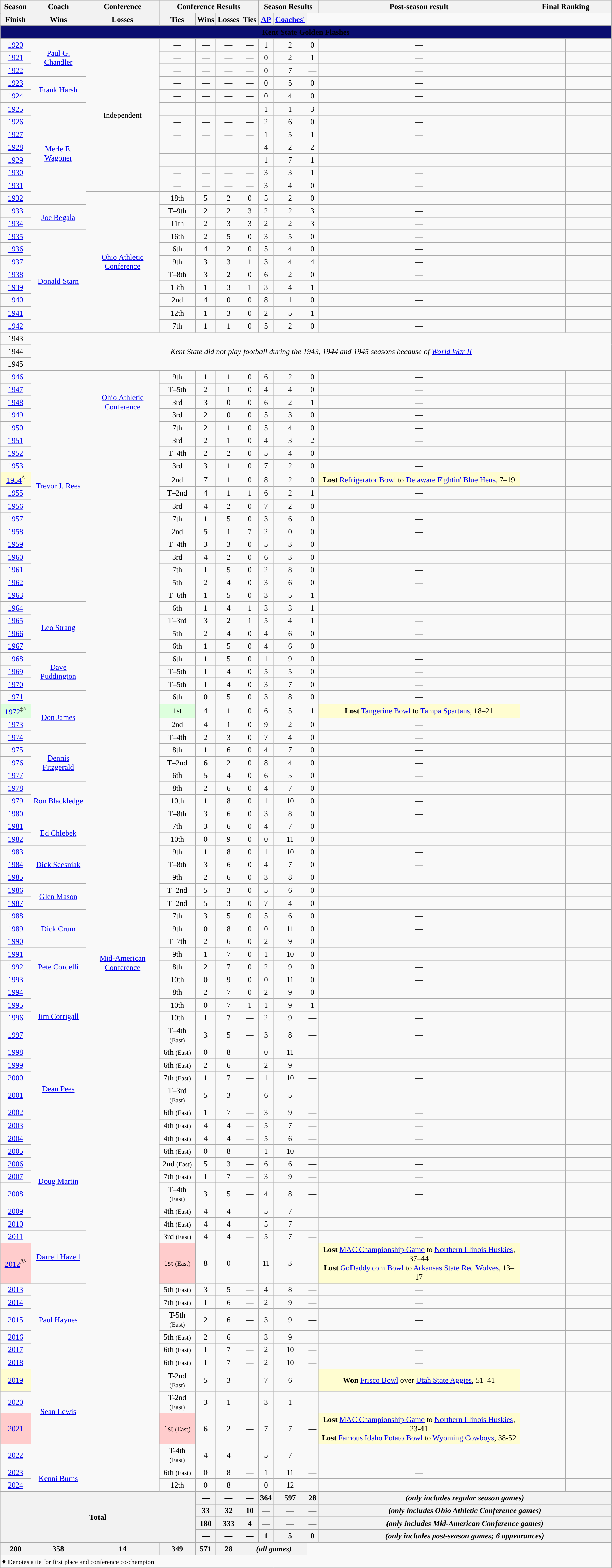<table class="wikitable" style="font-size: 95%; width:95%;">
<tr>
<th rowspan="2" style="width:5%;">Season</th>
<th rowspan="2" style="width:9%;">Coach</th>
<th rowspan="2" style="width:12%;">Conference</th>
<th colspan="4">Conference Results</th>
<th colspan="3">Season Results</th>
<th rowspan="2" style="width:33%;">Post-season result</th>
<th colspan="2" style="width:15%;">Final Ranking</th>
</tr>
<tr>
</tr>
<tr>
<th>Finish</th>
<th>Wins</th>
<th>Losses</th>
<th>Ties</th>
<th>Wins</th>
<th>Losses</th>
<th>Ties</th>
<th><a href='#'>AP</a></th>
<th><a href='#'>Coaches'</a></th>
</tr>
<tr>
<td align="center" Colspan="13" style="background: #0A0D6F;"><span><strong>Kent State Golden Flashes</strong></span></td>
</tr>
<tr>
<td align="center" style="background:"><a href='#'>1920</a></td>
<td rowspan="3" align="center" style="background: rowspan=" 3"><a href='#'>Paul G. Chandler</a></td>
<td rowspan="12" align="center" style="background: ">Independent</td>
<td align="center" style="background:">—</td>
<td align="center" style="background:">—</td>
<td align="center" style="background:">—</td>
<td align="center" style="background:">—</td>
<td align="center" style="background:">1</td>
<td align="center" style="background:">2</td>
<td align="center" style="background:">0</td>
<td align="center" style="background:">—</td>
<td align="center" style="background:"></td>
<td align="center" style="background:"></td>
</tr>
<tr>
<td align="center" style="background:"><a href='#'>1921</a></td>
<td align="center" style="background:">—</td>
<td align="center" style="background:">—</td>
<td align="center" style="background:">—</td>
<td align="center" style="background:">—</td>
<td align="center" style="background:">0</td>
<td align="center" style="background:">2</td>
<td align="center" style="background:">1</td>
<td align="center" style="background:">—</td>
<td align="center" style="background:"></td>
<td></td>
</tr>
<tr>
<td align="center" style="background:"><a href='#'>1922</a></td>
<td align="center" style="background:">—</td>
<td align="center" style="background:">—</td>
<td align="center" style="background:">—</td>
<td align="center" style="background:">—</td>
<td align="center" style="background:">0</td>
<td align="center" style="background:">7</td>
<td align="center" style="background:">—</td>
<td align="center" style="background:">—</td>
<td align="center" style="background:"></td>
<td></td>
</tr>
<tr>
<td align="center" style="background:"><a href='#'>1923</a></td>
<td rowspan="2" align="center" style="background: rowspan=" 2"><a href='#'>Frank Harsh</a></td>
<td align="center" style="background:">—</td>
<td align="center" style="background:">—</td>
<td align="center" style="background:">—</td>
<td align="center" style="background:">—</td>
<td align="center" style="background:">0</td>
<td align="center" style="background:">5</td>
<td align="center" style="background:">0</td>
<td align="center" style="background:">—</td>
<td align="center" style="background:"></td>
<td align="center" style="background:"></td>
</tr>
<tr>
<td align="center" style="background:"><a href='#'>1924</a></td>
<td align="center" style="background:">—</td>
<td align="center" style="background:">—</td>
<td align="center" style="background:">—</td>
<td align="center" style="background:">—</td>
<td align="center" style="background:">0</td>
<td align="center" style="background:">4</td>
<td align="center" style="background:">0</td>
<td align="center" style="background:">—</td>
<td align="center" style="background:"></td>
<td></td>
</tr>
<tr>
<td align="center" style="background:"><a href='#'>1925</a></td>
<td rowspan="8" align="center" style="background: rowspan=" 8"><a href='#'>Merle E. Wagoner</a></td>
<td align="center" style="background:">—</td>
<td align="center" style="background:">—</td>
<td align="center" style="background:">—</td>
<td align="center" style="background:">—</td>
<td align="center" style="background:">1</td>
<td align="center" style="background:">1</td>
<td align="center" style="background:">3</td>
<td align="center" style="background:">—</td>
<td align="center" style="background:"></td>
<td align="center" style="background:"></td>
</tr>
<tr>
<td align="center" style="background:"><a href='#'>1926</a></td>
<td align="center" style="background:">—</td>
<td align="center" style="background:">—</td>
<td align="center" style="background:">—</td>
<td align="center" style="background:">—</td>
<td align="center" style="background:">2</td>
<td align="center" style="background:">6</td>
<td align="center" style="background:">0</td>
<td align="center" style="background:">—</td>
<td align="center" style="background:"></td>
<td></td>
</tr>
<tr>
<td align="center" style="background:"><a href='#'>1927</a></td>
<td align="center" style="background:">—</td>
<td align="center" style="background:">—</td>
<td align="center" style="background:">—</td>
<td align="center" style="background:">—</td>
<td align="center" style="background:">1</td>
<td align="center" style="background:">5</td>
<td align="center" style="background:">1</td>
<td align="center" style="background:">—</td>
<td align="center" style="background:"></td>
<td></td>
</tr>
<tr>
<td align="center" style="background:"><a href='#'>1928</a></td>
<td align="center" style="background:">—</td>
<td align="center" style="background:">—</td>
<td align="center" style="background:">—</td>
<td align="center" style="background:">—</td>
<td align="center" style="background:">4</td>
<td align="center" style="background:">2</td>
<td align="center" style="background:">2</td>
<td align="center" style="background:">—</td>
<td align="center" style="background:"></td>
<td></td>
</tr>
<tr>
<td align="center" style="background:"><a href='#'>1929</a></td>
<td align="center" style="background:">—</td>
<td align="center" style="background:">—</td>
<td align="center" style="background:">—</td>
<td align="center" style="background:">—</td>
<td align="center" style="background:">1</td>
<td align="center" style="background:">7</td>
<td align="center" style="background:">1</td>
<td align="center" style="background:">—</td>
<td align="center" style="background:"></td>
<td></td>
</tr>
<tr>
<td align="center" style="background:"><a href='#'>1930</a></td>
<td align="center" style="background:">—</td>
<td align="center" style="background:">—</td>
<td align="center" style="background:">—</td>
<td align="center" style="background:">—</td>
<td align="center" style="background:">3</td>
<td align="center" style="background:">3</td>
<td align="center" style="background:">1</td>
<td align="center" style="background:">—</td>
<td align="center" style="background:"></td>
<td></td>
</tr>
<tr>
<td align="center" style="background:"><a href='#'>1931</a></td>
<td align="center" style="background:">—</td>
<td align="center" style="background:">—</td>
<td align="center" style="background:">—</td>
<td align="center" style="background:">—</td>
<td align="center" style="background:">3</td>
<td align="center" style="background:">4</td>
<td align="center" style="background:">0</td>
<td align="center" style="background:">—</td>
<td align="center" style="background:"></td>
<td></td>
</tr>
<tr>
<td align="center" style="background:"><a href='#'>1932</a></td>
<td rowspan="11" align="center" style="background: "><a href='#'>Ohio Athletic Conference</a></td>
<td align="center" style="background: ">18th</td>
<td align="center" style="background:">5</td>
<td align="center" style="background:">2</td>
<td align="center" style="background:">0</td>
<td align="center" style="background:">5</td>
<td align="center" style="background:">2</td>
<td align="center" style="background:">0</td>
<td align="center" style="background:">—</td>
<td align="center" style="background:"></td>
<td></td>
</tr>
<tr>
<td align="center" style="background:"><a href='#'>1933</a></td>
<td rowspan="2" align="center" style="background: rowspan=" 2"><a href='#'>Joe Begala</a></td>
<td align="center" style="background:">T–9th</td>
<td align="center" style="background:">2</td>
<td align="center" style="background:">2</td>
<td align="center" style="background:">3</td>
<td align="center" style="background:">2</td>
<td align="center" style="background:">2</td>
<td align="center" style="background:">3</td>
<td align="center" style="background:">—</td>
<td align="center" style="background:"></td>
<td align="center" style="background:"></td>
</tr>
<tr>
<td align="center" style="background:"><a href='#'>1934</a></td>
<td align="center" style="background: ">11th</td>
<td align="center" style="background: ">2</td>
<td align="center" style="background:">3</td>
<td align="center" style="background:">3</td>
<td align="center" style="background:">2</td>
<td align="center" style="background:">2</td>
<td align="center" style="background:">3</td>
<td align="center" style="background:">—</td>
<td align="center" style="background:"></td>
<td></td>
</tr>
<tr>
<td align="center" style="background:"><a href='#'>1935</a></td>
<td rowspan="8" align="center" style="background: rowspan=" 8"><a href='#'>Donald Starn</a></td>
<td align="center" style="background:">16th</td>
<td align="center" style="background:">2</td>
<td align="center" style="background:">5</td>
<td align="center" style="background:">0</td>
<td align="center" style="background:">3</td>
<td align="center" style="background:">5</td>
<td align="center" style="background:">0</td>
<td align="center" style="background:">—</td>
<td align="center" style="background:"></td>
<td align="center" style="background:"></td>
</tr>
<tr>
<td align="center" style="background:"><a href='#'>1936</a></td>
<td align="center" style="background: ">6th</td>
<td align="center" style="background: ">4</td>
<td align="center" style="background: ">2</td>
<td align="center" style="background: ">0</td>
<td align="center" style="background: ">5</td>
<td align="center" style="background: ">4</td>
<td align="center" style="background: ">0</td>
<td align="center" style="background:">—</td>
<td align="center" style="background:"></td>
<td></td>
</tr>
<tr>
<td align="center" style="background:"><a href='#'>1937</a></td>
<td align="center" style="background: ">9th</td>
<td align="center" style="background:">3</td>
<td align="center" style="background:">3</td>
<td align="center" style="background:">1</td>
<td align="center" style="background:">3</td>
<td align="center" style="background:">4</td>
<td align="center" style="background:">4</td>
<td align="center" style="background:">—</td>
<td align="center" style="background:"></td>
<td></td>
</tr>
<tr>
<td align="center" style="background:"><a href='#'>1938</a></td>
<td align="center" style="background: ">T–8th</td>
<td align="center" style="background: ">3</td>
<td align="center" style="background: ">2</td>
<td align="center" style="background: ">0</td>
<td align="center" style="background: ">6</td>
<td align="center" style="background: ">2</td>
<td align="center" style="background: ">0</td>
<td align="center" style="background:">—</td>
<td align="center" style="background:"></td>
<td></td>
</tr>
<tr>
<td align="center" style="background:"><a href='#'>1939</a></td>
<td align="center" style="background: ">13th</td>
<td align="center" style="background: ">1</td>
<td align="center" style="background: ">3</td>
<td align="center" style="background: ">1</td>
<td align="center" style="background: ">3</td>
<td align="center" style="background: ">4</td>
<td align="center" style="background: ">1</td>
<td align="center" style="background:">—</td>
<td align="center" style="background:"></td>
<td></td>
</tr>
<tr>
<td align="center" style="background:"><a href='#'>1940</a></td>
<td align="center" style="background: ">2nd</td>
<td align="center" style="background: ">4</td>
<td align="center" style="background:">0</td>
<td align="center" style="background:">0</td>
<td align="center" style="background:">8</td>
<td align="center" style="background:">1</td>
<td align="center" style="background:">0</td>
<td align="center" style="background:">—</td>
<td align="center" style="background:"></td>
<td></td>
</tr>
<tr>
<td align="center" style="background:"><a href='#'>1941</a></td>
<td align="center" style="background: ">12th</td>
<td align="center" style="background: ">1</td>
<td align="center" style="background: ">3</td>
<td align="center" style="background: ">0</td>
<td align="center" style="background: ">2</td>
<td align="center" style="background: ">5</td>
<td align="center" style="background: ">1</td>
<td align="center" style="background:">—</td>
<td align="center" style="background:"></td>
<td></td>
</tr>
<tr>
<td align="center" style="background:"><a href='#'>1942</a></td>
<td align="center" style="background: ">7th</td>
<td align="center" style="background:">1</td>
<td align="center" style="background:">1</td>
<td align="center" style="background:">0</td>
<td align="center" style="background:">5</td>
<td align="center" style="background:">2</td>
<td align="center" style="background:">0</td>
<td align="center" style="background:">—</td>
<td align="center" style="background:"></td>
<td></td>
</tr>
<tr>
<td align="center">1943</td>
<td align="center" colspan=12 rowspan=3><em>Kent State did not play football during the 1943, 1944 and 1945 seasons because of <a href='#'>World War II</a></em></td>
</tr>
<tr>
<td align="center">1944</td>
</tr>
<tr>
<td align="center">1945</td>
</tr>
<tr>
<td align="center" style="background:"><a href='#'>1946</a></td>
<td rowspan="18" align="center" style="background: rowspan=" 18"><a href='#'>Trevor J. Rees</a></td>
<td rowspan="5" align="center" style="background: "><a href='#'>Ohio Athletic Conference</a></td>
<td align="center" style="background:">9th</td>
<td align="center" style="background:">1</td>
<td align="center" style="background:">1</td>
<td align="center" style="background:">0</td>
<td align="center" style="background:">6</td>
<td align="center" style="background:">2</td>
<td align="center" style="background:">0</td>
<td align="center" style="background:">—</td>
<td align="center" style="background:"></td>
<td align="center" style="background:"></td>
</tr>
<tr>
<td align="center" style="background:"><a href='#'>1947</a></td>
<td align="center" style="background: ">T–5th</td>
<td align="center" style="background: ">2</td>
<td align="center" style="background: ">1</td>
<td align="center" style="background: ">0</td>
<td align="center" style="background:">4</td>
<td align="center" style="background:">4</td>
<td align="center" style="background:">0</td>
<td align="center" style="background:">—</td>
<td align="center" style="background:"></td>
<td></td>
</tr>
<tr>
<td align="center" style="background:"><a href='#'>1948</a></td>
<td align="center" style="background: ">3rd</td>
<td align="center" style="background: ">3</td>
<td align="center" style="background:">0</td>
<td align="center" style="background:">0</td>
<td align="center" style="background:">6</td>
<td align="center" style="background:">2</td>
<td align="center" style="background:">1</td>
<td align="center" style="background:">—</td>
<td align="center" style="background:"></td>
<td></td>
</tr>
<tr>
<td align="center" style="background:"><a href='#'>1949</a></td>
<td align="center" style="background: ">3rd</td>
<td align="center" style="background: ">2</td>
<td align="center" style="background:">0</td>
<td align="center" style="background:">0</td>
<td align="center" style="background:">5</td>
<td align="center" style="background:">3</td>
<td align="center" style="background:">0</td>
<td align="center" style="background:">—</td>
<td align="center" style="background:"></td>
<td></td>
</tr>
<tr>
<td align="center" style="background:"><a href='#'>1950</a></td>
<td align="center" style="background: ">7th</td>
<td align="center" style="background: ">2</td>
<td align="center" style="background: ">1</td>
<td align="center" style="background: ">0</td>
<td align="center" style="background: ">5</td>
<td align="center" style="background: ">4</td>
<td align="center" style="background: ">0</td>
<td align="center" style="background:">—</td>
<td align="center" style="background:"></td>
<td></td>
</tr>
<tr>
<td align="center" style="background:"><a href='#'>1951</a></td>
<td rowspan="74" align="center" style="background: "><a href='#'>Mid-American Conference</a></td>
<td align="center" style="background: ">3rd</td>
<td align="center" style="background: ">2</td>
<td align="center" style="background: ">1</td>
<td align="center" style="background: ">0</td>
<td align="center" style="background: ">4</td>
<td align="center" style="background: ">3</td>
<td align="center" style="background: ">2</td>
<td align="center" style="background:">—</td>
<td align="center" style="background:"></td>
<td></td>
</tr>
<tr>
<td align="center" style="background:"><a href='#'>1952</a></td>
<td align="center" style="background: ">T–4th</td>
<td align="center" style="background:">2</td>
<td align="center" style="background:">2</td>
<td align="center" style="background:">0</td>
<td align="center" style="background:">5</td>
<td align="center" style="background:">4</td>
<td align="center" style="background:">0</td>
<td align="center" style="background:">—</td>
<td align="center" style="background:"></td>
<td></td>
</tr>
<tr>
<td align="center" style="background:"><a href='#'>1953</a></td>
<td align="center" style="background: ">3rd</td>
<td align="center" style="background: ">3</td>
<td align="center" style="background: ">1</td>
<td align="center" style="background: ">0</td>
<td align="center" style="background: ">7</td>
<td align="center" style="background: ">2</td>
<td align="center" style="background: ">0</td>
<td align="center" style="background:">—</td>
<td align="center" style="background:"></td>
<td></td>
</tr>
<tr>
<td align="center" style="background:#fffdd0;"><a href='#'>1954</a><sup>^</sup></td>
<td align="center" style="background: ">2nd</td>
<td align="center" style="background: ">7</td>
<td align="center" style="background: ">1</td>
<td align="center" style="background: ">0</td>
<td align="center" style="background: ">8</td>
<td align="center" style="background: ">2</td>
<td align="center" style="background:">0</td>
<td align="center" style="background: #fffdd0;"><strong>Lost</strong> <a href='#'>Refrigerator Bowl</a> to <a href='#'>Delaware Fightin' Blue Hens</a>, 7–19</td>
<td align="center" style="background: "></td>
<td></td>
</tr>
<tr>
<td align="center" style="background:"><a href='#'>1955</a></td>
<td align="center" style="background: ">T–2nd</td>
<td align="center" style="background: ">4</td>
<td align="center" style="background:">1</td>
<td align="center" style="background:">1</td>
<td align="center" style="background:">6</td>
<td align="center" style="background:">2</td>
<td align="center" style="background:">1</td>
<td align="center" style="background:">—</td>
<td align="center" style="background:"></td>
<td></td>
</tr>
<tr>
<td align="center" style="background:"><a href='#'>1956</a></td>
<td align="center" style="background: ">3rd</td>
<td align="center" style="background: ">4</td>
<td align="center" style="background: ">2</td>
<td align="center" style="background: ">0</td>
<td align="center" style="background: ">7</td>
<td align="center" style="background: ">2</td>
<td align="center" style="background: ">0</td>
<td align="center" style="background:">—</td>
<td align="center" style="background:"></td>
<td></td>
</tr>
<tr>
<td align="center" style="background:"><a href='#'>1957</a></td>
<td align="center" style="background: ">7th</td>
<td align="center" style="background: ">1</td>
<td align="center" style="background: ">5</td>
<td align="center" style="background: ">0</td>
<td align="center" style="background: ">3</td>
<td align="center" style="background: ">6</td>
<td align="center" style="background: ">0</td>
<td align="center" style="background:">—</td>
<td align="center" style="background:"></td>
<td></td>
</tr>
<tr>
<td align="center" style="background:"><a href='#'>1958</a></td>
<td align="center" style="background: ">2nd</td>
<td align="center" style="background: ">5</td>
<td align="center" style="background: ">1</td>
<td align="center" style="background:">7</td>
<td align="center" style="background:">2</td>
<td align="center" style="background:">0</td>
<td align="center" style="background:">0</td>
<td align="center" style="background:">—</td>
<td align="center" style="background:"></td>
<td></td>
</tr>
<tr>
<td align="center" style="background:"><a href='#'>1959</a></td>
<td align="center" style="background: ">T–4th</td>
<td align="center" style="background:">3</td>
<td align="center" style="background:">3</td>
<td align="center" style="background:">0</td>
<td align="center" style="background:">5</td>
<td align="center" style="background:">3</td>
<td align="center" style="background:">0</td>
<td align="center" style="background:">—</td>
<td align="center" style="background:"></td>
<td></td>
</tr>
<tr>
<td align="center" style="background:"><a href='#'>1960</a></td>
<td align="center" style="background: ">3rd</td>
<td align="center" style="background: ">4</td>
<td align="center" style="background: ">2</td>
<td align="center" style="background: ">0</td>
<td align="center" style="background: ">6</td>
<td align="center" style="background: ">3</td>
<td align="center" style="background: ">0</td>
<td align="center" style="background:">—</td>
<td align="center" style="background:"></td>
<td></td>
</tr>
<tr>
<td align="center" style="background:"><a href='#'>1961</a></td>
<td align="center" style="background: ">7th</td>
<td align="center" style="background: ">1</td>
<td align="center" style="background: ">5</td>
<td align="center" style="background: ">0</td>
<td align="center" style="background: ">2</td>
<td align="center" style="background: ">8</td>
<td align="center" style="background: ">0</td>
<td align="center" style="background:">—</td>
<td align="center" style="background:"></td>
<td></td>
</tr>
<tr>
<td align="center" style="background:"><a href='#'>1962</a></td>
<td align="center" style="background: ">5th</td>
<td align="center" style="background: ">2</td>
<td align="center" style="background: ">4</td>
<td align="center" style="background: ">0</td>
<td align="center" style="background: ">3</td>
<td align="center" style="background: ">6</td>
<td align="center" style="background: ">0</td>
<td align="center" style="background:">—</td>
<td align="center" style="background:"></td>
<td></td>
</tr>
<tr>
<td align="center" style="background:"><a href='#'>1963</a></td>
<td align="center" style="background: ">T–6th</td>
<td align="center" style="background: ">1</td>
<td align="center" style="background: ">5</td>
<td align="center" style="background: ">0</td>
<td align="center" style="background: ">3</td>
<td align="center" style="background: ">5</td>
<td align="center" style="background: ">1</td>
<td align="center" style="background:">—</td>
<td align="center" style="background:"></td>
<td></td>
</tr>
<tr>
<td align="center" style="background:"><a href='#'>1964</a></td>
<td rowspan="4" align="center" style="background: rowspan=" 4"><a href='#'>Leo Strang</a></td>
<td align="center" style="background:">6th</td>
<td align="center" style="background:">1</td>
<td align="center" style="background:">4</td>
<td align="center" style="background:">1</td>
<td align="center" style="background:">3</td>
<td align="center" style="background:">3</td>
<td align="center" style="background:">1</td>
<td align="center" style="background:">—</td>
<td align="center" style="background:"></td>
<td align="center" style="background:"></td>
</tr>
<tr>
<td align="center" style="background:"><a href='#'>1965</a></td>
<td align="center" style="background: ">T–3rd</td>
<td align="center" style="background: ">3</td>
<td align="center" style="background: ">2</td>
<td align="center" style="background: ">1</td>
<td align="center" style="background: ">5</td>
<td align="center" style="background: ">4</td>
<td align="center" style="background: ">1</td>
<td align="center" style="background:">—</td>
<td align="center" style="background:"></td>
<td></td>
</tr>
<tr>
<td align="center" style="background:"><a href='#'>1966</a></td>
<td align="center" style="background: ">5th</td>
<td align="center" style="background: ">2</td>
<td align="center" style="background: ">4</td>
<td align="center" style="background: ">0</td>
<td align="center" style="background: ">4</td>
<td align="center" style="background: ">6</td>
<td align="center" style="background: ">0</td>
<td align="center" style="background:">—</td>
<td align="center" style="background:"></td>
<td></td>
</tr>
<tr>
<td align="center" style="background:"><a href='#'>1967</a></td>
<td align="center" style="background: ">6th</td>
<td align="center" style="background: ">1</td>
<td align="center" style="background: ">5</td>
<td align="center" style="background: ">0</td>
<td align="center" style="background: ">4</td>
<td align="center" style="background: ">6</td>
<td align="center" style="background: ">0</td>
<td align="center" style="background:">—</td>
<td align="center" style="background:"></td>
<td></td>
</tr>
<tr>
<td align="center" style="background:"><a href='#'>1968</a></td>
<td rowspan="3" align="center" style="background: rowspan=" 3"><a href='#'>Dave Puddington</a></td>
<td align="center" style="background:">6th</td>
<td align="center" style="background:">1</td>
<td align="center" style="background:">5</td>
<td align="center" style="background:">0</td>
<td align="center" style="background:">1</td>
<td align="center" style="background:">9</td>
<td align="center" style="background:">0</td>
<td align="center" style="background:">—</td>
<td align="center" style="background:"></td>
<td align="center" style="background:"></td>
</tr>
<tr>
<td align="center" style="background:"><a href='#'>1969</a></td>
<td align="center" style="background: ">T–5th</td>
<td align="center" style="background: ">1</td>
<td align="center" style="background: ">4</td>
<td align="center" style="background: ">0</td>
<td align="center" style="background:">5</td>
<td align="center" style="background:">5</td>
<td align="center" style="background:">0</td>
<td align="center" style="background:">—</td>
<td align="center" style="background:"></td>
<td></td>
</tr>
<tr>
<td align="center" style="background:"><a href='#'>1970</a></td>
<td align="center" style="background: ">T–5th</td>
<td align="center" style="background: ">1</td>
<td align="center" style="background: ">4</td>
<td align="center" style="background: ">0</td>
<td align="center" style="background: ">3</td>
<td align="center" style="background: ">7</td>
<td align="center" style="background: ">0</td>
<td align="center" style="background:">—</td>
<td align="center" style="background:"></td>
<td></td>
</tr>
<tr>
<td align="center" style="background:"><a href='#'>1971</a></td>
<td rowspan="4" align="center" style="background: rowspan=" 4"><a href='#'>Don James</a></td>
<td align="center" style="background:">6th</td>
<td align="center" style="background:">0</td>
<td align="center" style="background:">5</td>
<td align="center" style="background:">0</td>
<td align="center" style="background:">3</td>
<td align="center" style="background:">8</td>
<td align="center" style="background:">0</td>
<td align="center" style="background:">—</td>
<td align="center" style="background:"></td>
<td align="center" style="background:"></td>
</tr>
<tr>
<td align="center" style="background: #ddffdd;"><a href='#'>1972</a><sup>‡^</sup></td>
<td align="center" style="background:#ddffdd;">1st</td>
<td align="center" style="background: ">4</td>
<td align="center" style="background: ">1</td>
<td align="center" style="background:">0</td>
<td align="center" style="background:">6</td>
<td align="center" style="background:">5</td>
<td align="center" style="background:">1</td>
<td align="center" style="background: #fffdd0;"><strong>Lost</strong> <a href='#'>Tangerine Bowl</a> to <a href='#'>Tampa Spartans</a>, 18–21</td>
<td align="center" style="background:"></td>
<td></td>
</tr>
<tr>
<td align="center" style="background:"><a href='#'>1973</a></td>
<td align="center" style="background: ">2nd</td>
<td align="center" style="background: ">4</td>
<td align="center" style="background: ">1</td>
<td align="center" style="background: ">0</td>
<td align="center" style="background: ">9</td>
<td align="center" style="background: ">2</td>
<td align="center" style="background: ">0</td>
<td align="center" style="background:">—</td>
<td align="center" style="background:"></td>
<td></td>
</tr>
<tr>
<td align="center" style="background:"><a href='#'>1974</a></td>
<td align="center" style="background: ">T–4th</td>
<td align="center" style="background: ">2</td>
<td align="center" style="background: ">3</td>
<td align="center" style="background: ">0</td>
<td align="center" style="background: ">7</td>
<td align="center" style="background: ">4</td>
<td align="center" style="background: ">0</td>
<td align="center" style="background:">—</td>
<td align="center" style="background:"></td>
<td></td>
</tr>
<tr>
<td align="center" style="background:"><a href='#'>1975</a></td>
<td rowspan="3" align="center" style="background: rowspan=" 3"><a href='#'>Dennis Fitzgerald</a></td>
<td align="center" style="background:">8th</td>
<td align="center" style="background:">1</td>
<td align="center" style="background:">6</td>
<td align="center" style="background:">0</td>
<td align="center" style="background:">4</td>
<td align="center" style="background:">7</td>
<td align="center" style="background:">0</td>
<td align="center" style="background:">—</td>
<td align="center" style="background:"></td>
<td align="center" style="background:"></td>
</tr>
<tr>
<td align="center" style="background:"><a href='#'>1976</a></td>
<td align="center" style="background: ">T–2nd</td>
<td align="center" style="background: ">6</td>
<td align="center" style="background: ">2</td>
<td align="center" style="background: ">0</td>
<td align="center" style="background: ">8</td>
<td align="center" style="background: ">4</td>
<td align="center" style="background: ">0</td>
<td align="center" style="background:">—</td>
<td align="center" style="background:"></td>
<td></td>
</tr>
<tr>
<td align="center" style="background:"><a href='#'>1977</a></td>
<td align="center" style="background: ">6th</td>
<td align="center" style="background: ">5</td>
<td align="center" style="background: ">4</td>
<td align="center" style="background: ">0</td>
<td align="center" style="background: ">6</td>
<td align="center" style="background: ">5</td>
<td align="center" style="background: ">0</td>
<td align="center" style="background:">—</td>
<td align="center" style="background:"></td>
<td></td>
</tr>
<tr>
<td align="center" style="background:"><a href='#'>1978</a></td>
<td rowspan="3" align="center" style="background: rowspan=" 3"><a href='#'>Ron Blackledge</a></td>
<td align="center" style="background:">8th</td>
<td align="center" style="background:">2</td>
<td align="center" style="background:">6</td>
<td align="center" style="background:">0</td>
<td align="center" style="background:">4</td>
<td align="center" style="background:">7</td>
<td align="center" style="background:">0</td>
<td align="center" style="background:">—</td>
<td align="center" style="background:"></td>
<td align="center" style="background:"></td>
</tr>
<tr>
<td align="center" style="background:"><a href='#'>1979</a></td>
<td align="center" style="background: ">10th</td>
<td align="center" style="background: ">1</td>
<td align="center" style="background: ">8</td>
<td align="center" style="background: ">0</td>
<td align="center" style="background: ">1</td>
<td align="center" style="background: ">10</td>
<td align="center" style="background: ">0</td>
<td align="center" style="background:">—</td>
<td align="center" style="background:"></td>
<td></td>
</tr>
<tr>
<td align="center" style="background:"><a href='#'>1980</a></td>
<td align="center" style="background: ">T–8th</td>
<td align="center" style="background: ">3</td>
<td align="center" style="background: ">6</td>
<td align="center" style="background: ">0</td>
<td align="center" style="background: ">3</td>
<td align="center" style="background: ">8</td>
<td align="center" style="background: ">0</td>
<td align="center" style="background:">—</td>
<td align="center" style="background:"></td>
<td></td>
</tr>
<tr>
<td align="center" style="background:"><a href='#'>1981</a></td>
<td rowspan="2" align="center" style="background: rowspan=" 2"><a href='#'>Ed Chlebek</a></td>
<td align="center" style="background:">7th</td>
<td align="center" style="background:">3</td>
<td align="center" style="background:">6</td>
<td align="center" style="background:">0</td>
<td align="center" style="background:">4</td>
<td align="center" style="background:">7</td>
<td align="center" style="background:">0</td>
<td align="center" style="background:">—</td>
<td align="center" style="background:"></td>
<td align="center" style="background:"></td>
</tr>
<tr>
<td align="center" style="background:"><a href='#'>1982</a></td>
<td align="center" style="background: ">10th</td>
<td align="center" style="background: ">0</td>
<td align="center" style="background: ">9</td>
<td align="center" style="background:">0</td>
<td align="center" style="background:">0</td>
<td align="center" style="background:">11</td>
<td align="center" style="background:">0</td>
<td align="center" style="background:">—</td>
<td align="center" style="background:"></td>
<td></td>
</tr>
<tr>
<td align="center" style="background:"><a href='#'>1983</a></td>
<td rowspan="3" align="center" style="background: rowspan=" 3"><a href='#'>Dick Scesniak</a></td>
<td align="center" style="background:">9th</td>
<td align="center" style="background:">1</td>
<td align="center" style="background:">8</td>
<td align="center" style="background:">0</td>
<td align="center" style="background:">1</td>
<td align="center" style="background:">10</td>
<td align="center" style="background:">0</td>
<td align="center" style="background:">—</td>
<td align="center" style="background:"></td>
<td align="center" style="background:"></td>
</tr>
<tr>
<td align="center" style="background:"><a href='#'>1984</a></td>
<td align="center" style="background: ">T–8th</td>
<td align="center" style="background: ">3</td>
<td align="center" style="background: ">6</td>
<td align="center" style="background: ">0</td>
<td align="center" style="background: ">4</td>
<td align="center" style="background: ">7</td>
<td align="center" style="background: ">0</td>
<td align="center" style="background:">—</td>
<td align="center" style="background:"></td>
<td></td>
</tr>
<tr>
<td align="center" style="background:"><a href='#'>1985</a></td>
<td align="center" style="background: ">9th</td>
<td align="center" style="background: ">2</td>
<td align="center" style="background: ">6</td>
<td align="center" style="background: ">0</td>
<td align="center" style="background: ">3</td>
<td align="center" style="background: ">8</td>
<td align="center" style="background: ">0</td>
<td align="center" style="background:">—</td>
<td align="center" style="background:"></td>
<td></td>
</tr>
<tr>
<td align="center" style="background:"><a href='#'>1986</a></td>
<td rowspan="2" align="center" style="background: rowspan=" 2"><a href='#'>Glen Mason</a></td>
<td align="center" style="background:">T–2nd</td>
<td align="center" style="background:">5</td>
<td align="center" style="background:">3</td>
<td align="center" style="background:">0</td>
<td align="center" style="background:">5</td>
<td align="center" style="background:">6</td>
<td align="center" style="background:">0</td>
<td align="center" style="background:">—</td>
<td align="center" style="background:"></td>
<td align="center" style="background:"></td>
</tr>
<tr>
<td align="center" style="background:"><a href='#'>1987</a></td>
<td align="center" style="background: ">T–2nd</td>
<td align="center" style="background: ">5</td>
<td align="center" style="background: ">3</td>
<td align="center" style="background: ">0</td>
<td align="center" style="background: ">7</td>
<td align="center" style="background: ">4</td>
<td align="center" style="background: ">0</td>
<td align="center" style="background:">—</td>
<td align="center" style="background:"></td>
<td></td>
</tr>
<tr>
<td align="center" style="background:"><a href='#'>1988</a></td>
<td rowspan="3" align="center" style="background: rowspan=" 3"><a href='#'>Dick Crum</a></td>
<td align="center" style="background:">7th</td>
<td align="center" style="background:">3</td>
<td align="center" style="background:">5</td>
<td align="center" style="background:">0</td>
<td align="center" style="background:">5</td>
<td align="center" style="background:">6</td>
<td align="center" style="background:">0</td>
<td align="center" style="background:">—</td>
<td align="center" style="background:"></td>
<td align="center" style="background:"></td>
</tr>
<tr>
<td align="center" style="background:"><a href='#'>1989</a></td>
<td align="center" style="background: ">9th</td>
<td align="center" style="background: ">0</td>
<td align="center" style="background: ">8</td>
<td align="center" style="background:">0</td>
<td align="center" style="background:">0</td>
<td align="center" style="background:">11</td>
<td align="center" style="background:">0</td>
<td align="center" style="background:">—</td>
<td align="center" style="background:"></td>
<td></td>
</tr>
<tr>
<td align="center" style="background:"><a href='#'>1990</a></td>
<td align="center" style="background: ">T–7th</td>
<td align="center" style="background: ">2</td>
<td align="center" style="background: ">6</td>
<td align="center" style="background: ">0</td>
<td align="center" style="background: ">2</td>
<td align="center" style="background: ">9</td>
<td align="center" style="background: ">0</td>
<td align="center" style="background:">—</td>
<td align="center" style="background:"></td>
<td></td>
</tr>
<tr>
<td align="center" style="background:"><a href='#'>1991</a></td>
<td rowspan="3" align="center" style="background: rowspan=" 3"><a href='#'>Pete Cordelli</a></td>
<td align="center" style="background:">9th</td>
<td align="center" style="background:">1</td>
<td align="center" style="background:">7</td>
<td align="center" style="background:">0</td>
<td align="center" style="background:">1</td>
<td align="center" style="background:">10</td>
<td align="center" style="background:">0</td>
<td align="center" style="background:">—</td>
<td align="center" style="background:"></td>
<td align="center" style="background:"></td>
</tr>
<tr>
<td align="center" style="background:"><a href='#'>1992</a></td>
<td align="center" style="background: ">8th</td>
<td align="center" style="background: ">2</td>
<td align="center" style="background: ">7</td>
<td align="center" style="background: ">0</td>
<td align="center" style="background: ">2</td>
<td align="center" style="background: ">9</td>
<td align="center" style="background: ">0</td>
<td align="center" style="background:">—</td>
<td align="center" style="background:"></td>
<td></td>
</tr>
<tr>
<td align="center" style="background:"><a href='#'>1993</a></td>
<td align="center" style="background: ">10th</td>
<td align="center" style="background: ">0</td>
<td align="center" style="background: ">9</td>
<td align="center" style="background:">0</td>
<td align="center" style="background:">0</td>
<td align="center" style="background:">11</td>
<td align="center" style="background:">0</td>
<td align="center" style="background:">—</td>
<td align="center" style="background:"></td>
<td></td>
</tr>
<tr>
<td align="center" style="background:"><a href='#'>1994</a></td>
<td rowspan="4" align="center" style="background: rowspan=" 4"><a href='#'>Jim Corrigall</a></td>
<td align="center" style="background:">8th</td>
<td align="center" style="background:">2</td>
<td align="center" style="background:">7</td>
<td align="center" style="background:">0</td>
<td align="center" style="background:">2</td>
<td align="center" style="background:">9</td>
<td align="center" style="background:">0</td>
<td align="center" style="background:">—</td>
<td align="center" style="background:"></td>
<td align="center" style="background:"></td>
</tr>
<tr>
<td align="center" style="background:"><a href='#'>1995</a></td>
<td align="center" style="background: ">10th</td>
<td align="center" style="background: ">0</td>
<td align="center" style="background: ">7</td>
<td align="center" style="background:">1</td>
<td align="center" style="background:">1</td>
<td align="center" style="background:">9</td>
<td align="center" style="background:">1</td>
<td align="center" style="background:">—</td>
<td align="center" style="background:"></td>
<td></td>
</tr>
<tr>
<td align="center" style="background:"><a href='#'>1996</a></td>
<td align="center" style="background: ">10th</td>
<td align="center" style="background: ">1</td>
<td align="center" style="background: ">7</td>
<td align="center" style="background: ">—</td>
<td align="center" style="background: ">2</td>
<td align="center" style="background: ">9</td>
<td align="center" style="background:">—</td>
<td align="center" style="background:">—</td>
<td align="center" style="background:"></td>
<td></td>
</tr>
<tr>
<td align="center" style="background:"><a href='#'>1997</a></td>
<td align="center" style="background: ">T–4th <small>(East) </small></td>
<td align="center" style="background: ">3</td>
<td align="center" style="background: ">5</td>
<td align="center" style="background: ">—</td>
<td align="center" style="background: ">3</td>
<td align="center" style="background: ">8</td>
<td align="center" style="background:">—</td>
<td align="center" style="background:">—</td>
<td align="center" style="background:"></td>
<td></td>
</tr>
<tr>
<td align="center" style="background:"><a href='#'>1998</a></td>
<td rowspan="6" align="center" style="background: rowspan=" 6"><a href='#'>Dean Pees</a></td>
<td align="center" style="background:">6th <small> (East) </small></td>
<td align="center" style="background:">0</td>
<td align="center" style="background:">8</td>
<td align="center" style="background:">—</td>
<td align="center" style="background:">0</td>
<td align="center" style="background:">11</td>
<td align="center" style="background:">—</td>
<td align="center" style="background:">—</td>
<td align="center" style="background:"></td>
<td align="center" style="background:"></td>
</tr>
<tr>
<td align="center" style="background:"><a href='#'>1999</a></td>
<td align="center" style="background: ">6th <small> (East) </small></td>
<td align="center" style="background: ">2</td>
<td align="center" style="background: ">6</td>
<td align="center" style="background: ">—</td>
<td align="center" style="background:">2</td>
<td align="center" style="background:">9</td>
<td align="center" style="background:">—</td>
<td align="center" style="background:">—</td>
<td align="center" style="background:"></td>
<td></td>
</tr>
<tr>
<td align="center" style="background:"><a href='#'>2000</a></td>
<td align="center" style="background: ">7th <small> (East) </small></td>
<td align="center" style="background: ">1</td>
<td align="center" style="background: ">7</td>
<td align="center" style="background: ">—</td>
<td align="center" style="background: ">1</td>
<td align="center" style="background: ">10</td>
<td align="center" style="background:">—</td>
<td align="center" style="background:">—</td>
<td align="center" style="background:"></td>
<td></td>
</tr>
<tr>
<td align="center" style="background:"><a href='#'>2001</a></td>
<td align="center" style="background: ">T–3rd <small> (East) </small></td>
<td align="center" style="background: ">5</td>
<td align="center" style="background: ">3</td>
<td align="center" style="background: ">—</td>
<td align="center" style="background: ">6</td>
<td align="center" style="background: ">5</td>
<td align="center" style="background:">—</td>
<td align="center" style="background:">—</td>
<td align="center" style="background:"></td>
<td></td>
</tr>
<tr>
<td align="center" style="background:"><a href='#'>2002</a></td>
<td align="center" style="background: ">6th <small> (East) </small></td>
<td align="center" style="background: ">1</td>
<td align="center" style="background: ">7</td>
<td align="center" style="background: ">—</td>
<td align="center" style="background: ">3</td>
<td align="center" style="background: ">9</td>
<td align="center" style="background:">—</td>
<td align="center" style="background:">—</td>
<td align="center" style="background:"></td>
<td></td>
</tr>
<tr>
<td align="center" style="background:"><a href='#'>2003</a></td>
<td align="center" style="background: ">4th <small> (East) </small></td>
<td align="center" style="background:">4</td>
<td align="center" style="background:">4</td>
<td align="center" style="background:">—</td>
<td align="center" style="background:">5</td>
<td align="center" style="background:">7</td>
<td align="center" style="background:">—</td>
<td align="center" style="background:">—</td>
<td align="center" style="background:"></td>
<td></td>
</tr>
<tr>
<td align="center" style="background:"><a href='#'>2004</a></td>
<td rowspan="7" align="center" style="background: rowspan=" 7"><a href='#'>Doug Martin</a></td>
<td align="center" style="background:">4th <small> (East) </small></td>
<td align="center" style="background:">4</td>
<td align="center" style="background:">4</td>
<td align="center" style="background:">—</td>
<td align="center" style="background:">5</td>
<td align="center" style="background:">6</td>
<td align="center" style="background:">—</td>
<td align="center" style="background:">—</td>
<td align="center" style="background:"></td>
<td align="center" style="background:"></td>
</tr>
<tr>
<td align="center" style="background:"><a href='#'>2005</a></td>
<td align="center" style="background: ">6th <small> (East) </small></td>
<td align="center" style="background: ">0</td>
<td align="center" style="background: ">8</td>
<td align="center" style="background: ">—</td>
<td align="center" style="background: ">1</td>
<td align="center" style="background: ">10</td>
<td align="center" style="background:">—</td>
<td align="center" style="background:">—</td>
<td align="center" style="background:"></td>
<td></td>
</tr>
<tr>
<td align="center" style="background:"><a href='#'>2006</a></td>
<td align="center" style="background: ">2nd <small> (East) </small></td>
<td align="center" style="background: ">5</td>
<td align="center" style="background: ">3</td>
<td align="center" style="background: ">—</td>
<td align="center" style="background:">6</td>
<td align="center" style="background:">6</td>
<td align="center" style="background:">—</td>
<td align="center" style="background:">—</td>
<td align="center" style="background:"></td>
<td></td>
</tr>
<tr>
<td align="center" style="background:"><a href='#'>2007</a></td>
<td align="center" style="background: ">7th <small> (East) </small></td>
<td align="center" style="background: ">1</td>
<td align="center" style="background: ">7</td>
<td align="center" style="background: ">—</td>
<td align="center" style="background: ">3</td>
<td align="center" style="background: ">9</td>
<td align="center" style="background:">—</td>
<td align="center" style="background:">—</td>
<td align="center" style="background:"></td>
<td></td>
</tr>
<tr>
<td align="center" style="background:"><a href='#'>2008</a></td>
<td align="center" style="background: ">T–4th <small> (East) </small></td>
<td align="center" style="background: ">3</td>
<td align="center" style="background: ">5</td>
<td align="center" style="background: ">—</td>
<td align="center" style="background: ">4</td>
<td align="center" style="background: ">8</td>
<td align="center" style="background:">—</td>
<td align="center" style="background:">—</td>
<td align="center" style="background:"></td>
<td></td>
</tr>
<tr>
<td align="center" style="background:"><a href='#'>2009</a></td>
<td align="center" style="background: ">4th <small> (East) </small></td>
<td align="center" style="background:">4</td>
<td align="center" style="background:">4</td>
<td align="center" style="background:">—</td>
<td align="center" style="background:">5</td>
<td align="center" style="background:">7</td>
<td align="center" style="background:">—</td>
<td align="center" style="background:">—</td>
<td align="center" style="background:"></td>
<td></td>
</tr>
<tr>
<td align="center" style="background:"><a href='#'>2010</a></td>
<td align="center" style="background: ">4th <small> (East) </small></td>
<td align="center" style="background:">4</td>
<td align="center" style="background:">4</td>
<td align="center" style="background:">—</td>
<td align="center" style="background:">5</td>
<td align="center" style="background:">7</td>
<td align="center" style="background:">—</td>
<td align="center" style="background:">—</td>
<td align="center" style="background:"></td>
<td></td>
</tr>
<tr>
<td align="center" style="background:"><a href='#'>2011</a></td>
<td rowspan="2" align="center" style="background: rowspan=" 2"><a href='#'>Darrell Hazell</a></td>
<td align="center" style="background:">3rd <small> (East) </small></td>
<td align="center" style="background:">4</td>
<td align="center" style="background:">4</td>
<td align="center" style="background:">—</td>
<td align="center" style="background:">5</td>
<td align="center" style="background:">7</td>
<td align="center" style="background:">—</td>
<td align="center" style="background:">—</td>
<td align="center" style="background:"></td>
<td align="center" style="background:"></td>
</tr>
<tr>
<td align="center" style="background: #FFCCCC;"><a href='#'>2012</a><sup>#^</sup></td>
<td align="center" style="background:#FFCCCC; ">1st <small> (East) </small></td>
<td align="center" style="background: ">8</td>
<td align="center" style="background: ">0</td>
<td align="center" style="background: ">—</td>
<td align="center" style="background: ">11</td>
<td align="center" style="background: ">3</td>
<td align="center" style="background: ">—</td>
<td align="center" style="background: #fffdd0;"><strong>Lost</strong> <a href='#'>MAC Championship Game</a> to <a href='#'>Northern Illinois Huskies</a>, 37–44 <br><strong>Lost</strong> <a href='#'>GoDaddy.com Bowl</a> to <a href='#'>Arkansas State Red Wolves</a>, 13–17</td>
<td align="center" style="background: "></td>
<td></td>
</tr>
<tr>
<td align="center" style="background:"><a href='#'>2013</a></td>
<td rowspan="5" align="center" style="background: rowspan=" 5"><a href='#'>Paul Haynes</a></td>
<td align="center" style="background:">5th <small> (East) </small></td>
<td align="center" style="background:">3</td>
<td align="center" style="background:">5</td>
<td align="center" style="background:">—</td>
<td align="center" style="background:">4</td>
<td align="center" style="background:">8</td>
<td align="center" style="background:">—</td>
<td align="center" style="background:">—</td>
<td align="center" style="background:"></td>
<td align="center" style="background:"></td>
</tr>
<tr>
<td align="center" style="background:"><a href='#'>2014</a></td>
<td align="center" style="background: ">7th <small> (East) </small></td>
<td align="center" style="background: ">1</td>
<td align="center" style="background: ">6</td>
<td align="center" style="background: ">—</td>
<td align="center" style="background: ">2</td>
<td align="center" style="background: ">9</td>
<td align="center" style="background:">—</td>
<td align="center" style="background:">—</td>
<td align="center" style="background:"></td>
<td></td>
</tr>
<tr>
<td align="center" style="background:"><a href='#'>2015</a></td>
<td align="center" style="background: ">T-5th <small> (East) </small></td>
<td align="center" style="background: ">2</td>
<td align="center" style="background: ">6</td>
<td align="center" style="background: ">—</td>
<td align="center" style="background: ">3</td>
<td align="center" style="background: ">9</td>
<td align="center" style="background:">—</td>
<td align="center" style="background:">—</td>
<td align="center" style="background:"></td>
<td></td>
</tr>
<tr>
<td align="center" style="background:"><a href='#'>2016</a></td>
<td align="center" style="background: ">5th <small> (East) </small></td>
<td align="center" style="background: ">2</td>
<td align="center" style="background: ">6</td>
<td align="center" style="background: ">—</td>
<td align="center" style="background: ">3</td>
<td align="center" style="background: ">9</td>
<td align="center" style="background:">—</td>
<td align="center" style="background:">—</td>
<td align="center" style="background:"></td>
<td></td>
</tr>
<tr>
<td align="center" style="background:"><a href='#'>2017</a></td>
<td align="center" style="background: ">6th <small> (East) </small></td>
<td align="center" style="background: ">1</td>
<td align="center" style="background: ">7</td>
<td align="center" style="background: ">—</td>
<td align="center" style="background: ">2</td>
<td align="center" style="background: ">10</td>
<td align="center" style="background:">—</td>
<td align="center" style="background:">—</td>
<td align="center" style="background:"></td>
<td></td>
</tr>
<tr>
<td align="center" style="background:"><a href='#'>2018</a></td>
<td rowspan="5" align="center" style="background: rowspan=" 5"><a href='#'>Sean Lewis</a></td>
<td align="center" style="background:">6th <small> (East) </small></td>
<td align="center" style="background:">1</td>
<td align="center" style="background:">7</td>
<td align="center" style="background:">—</td>
<td align="center" style="background:">2</td>
<td align="center" style="background:">10</td>
<td align="center" style="background:">—</td>
<td align="center" style="background:">—</td>
<td align="center" style="background:"></td>
<td></td>
</tr>
<tr>
<td align="center" style="background:#fffdd0;"><a href='#'>2019</a></td>
<td align="center" style="background:">T-2nd <small> (East) </small></td>
<td align="center" style="background:">5</td>
<td align="center" style="background:">3</td>
<td align="center" style="background:">—</td>
<td align="center" style="background:">7</td>
<td align="center" style="background:">6</td>
<td align="center" style="background:">—</td>
<td align="center" style="background: #fffdd0;"><strong>Won</strong> <a href='#'>Frisco Bowl</a> over <a href='#'>Utah State Aggies</a>, 51–41</td>
<td></td>
<td></td>
</tr>
<tr>
<td align="center" style="background:"><a href='#'>2020</a></td>
<td align="center" style="background:">T-2nd <small> (East) </small></td>
<td align="center" style="background:">3</td>
<td align="center" style="background:">1</td>
<td align="center" style="background:">—</td>
<td align="center" style="background:">3</td>
<td align="center" style="background:">1</td>
<td align="center" style="background:">—</td>
<td align="center" style="background:">—</td>
<td></td>
<td></td>
</tr>
<tr>
<td align="center" style="background:#FFCCCC;"><a href='#'>2021</a></td>
<td align="center" style="background:#FFCCCC;">1st <small> (East) </small></td>
<td align="center" style="background:">6</td>
<td align="center" style="background:">2</td>
<td align="center" style="background:">—</td>
<td align="center" style="background:">7</td>
<td align="center" style="background:">7</td>
<td align="center" style="background:">—</td>
<td align="center" style="background: #fffdd0;"><strong>Lost</strong> <a href='#'>MAC Championship Game</a> to <a href='#'>Northern Illinois Huskies</a>, 23-41 <br><strong>Lost</strong> <a href='#'>Famous Idaho Potato Bowl</a> to <a href='#'>Wyoming Cowboys</a>, 38-52</td>
<td></td>
<td></td>
</tr>
<tr>
<td align="center" style="background:"><a href='#'>2022</a></td>
<td align="center" style="background:">T-4th <small> (East) </small></td>
<td align="center" style="background:">4</td>
<td align="center" style="background:">4</td>
<td align="center" style="background:">—</td>
<td align="center" style="background:">5</td>
<td align="center" style="background:">7</td>
<td align="center" style="background:">—</td>
<td align="center" style="background:">—</td>
<td></td>
<td></td>
</tr>
<tr>
<td align="center" style="background:"><a href='#'>2023</a></td>
<td rowspan="2" align="center" style="background: rowspan=" 2"><a href='#'>Kenni Burns</a></td>
<td align="center" style="background:">6th <small> (East) </small></td>
<td align="center" style="background:">0</td>
<td align="center" style="background:">8</td>
<td align="center" style="background:">—</td>
<td align="center" style="background:">1</td>
<td align="center" style="background:">11</td>
<td align="center" style="background:">—</td>
<td align="center" style="background:">—</td>
<td></td>
<td></td>
</tr>
<tr>
<td align="center" style="background:"><a href='#'>2024</a></td>
<td align="center" style="background:">12th</td>
<td align="center" style="background:">0</td>
<td align="center" style="background:">8</td>
<td align="center" style="background:">—</td>
<td align="center" style="background:">0</td>
<td align="center" style="background:">12</td>
<td align="center" style="background:">—</td>
<td align="center" style="background:">—</td>
<td></td>
<td></td>
</tr>
<tr>
<th align="center" rowSpan="5" colSpan="4">Total</th>
<th align="center">—</th>
<th align="center">—</th>
<th align="center">—</th>
<th align="center">364</th>
<th align="center">597</th>
<th align="center">28</th>
<th colSpan="3" align="center"><em>(only includes regular season games)</em></th>
</tr>
<tr>
<th align="center">33</th>
<th align="center">32</th>
<th align="center">10</th>
<th align="center">—</th>
<th align="center">—</th>
<th align="center">—</th>
<th colSpan="3" align="center"><em>(only includes Ohio Athletic Conference games)</em></th>
</tr>
<tr>
<th align="center">180</th>
<th align="center">333</th>
<th align="center">4</th>
<th align="center">—</th>
<th align="center">—</th>
<th align="center">—</th>
<th colSpan="3" align="center"><em>(only includes Mid-American Conference games)</em></th>
</tr>
<tr>
</tr>
<tr>
<th align="center">—</th>
<th align="center">—</th>
<th align="center">—</th>
<th align="center">1</th>
<th align="center">5</th>
<th align="center">0</th>
<th colSpan="3" align="center"><em>(only includes post-season games; 6 appearances)</em></th>
</tr>
<tr>
<th align="center">200</th>
<th align="center">358</th>
<th align="center">14</th>
<th align="center">349</th>
<th align="center">571</th>
<th align="center">28</th>
<th colSpan="3" align="center"><em>(all games)</em> </th>
</tr>
<tr>
<td colspan="13">♦ <small>Denotes a tie for first place and conference co-champion</small></td>
</tr>
</table>
